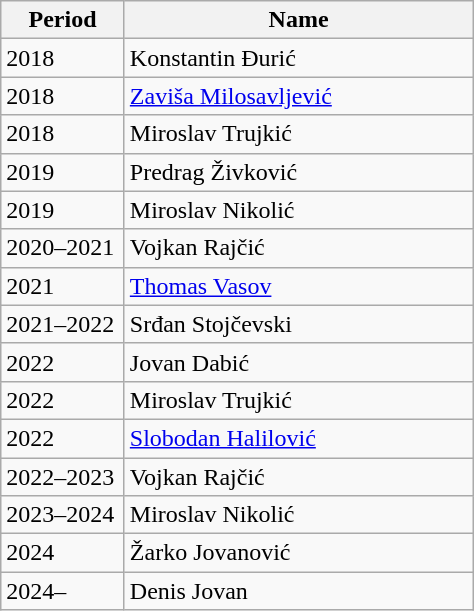<table class="wikitable">
<tr>
<th width="75">Period</th>
<th width="225">Name</th>
</tr>
<tr>
<td>2018</td>
<td> Konstantin Đurić</td>
</tr>
<tr>
<td>2018</td>
<td> <a href='#'>Zaviša Milosavljević</a></td>
</tr>
<tr>
<td>2018</td>
<td> Miroslav Trujkić</td>
</tr>
<tr>
<td>2019</td>
<td> Predrag Živković</td>
</tr>
<tr>
<td>2019</td>
<td> Miroslav Nikolić</td>
</tr>
<tr>
<td>2020–2021</td>
<td> Vojkan Rajčić</td>
</tr>
<tr>
<td>2021</td>
<td> <a href='#'>Thomas Vasov</a></td>
</tr>
<tr>
<td>2021–2022</td>
<td> Srđan Stojčevski</td>
</tr>
<tr>
<td>2022</td>
<td> Jovan Dabić</td>
</tr>
<tr>
<td>2022</td>
<td> Miroslav Trujkić</td>
</tr>
<tr>
<td>2022</td>
<td> <a href='#'>Slobodan Halilović</a></td>
</tr>
<tr>
<td>2022–2023</td>
<td> Vojkan Rajčić</td>
</tr>
<tr>
<td>2023–2024</td>
<td> Miroslav Nikolić</td>
</tr>
<tr>
<td>2024</td>
<td> Žarko Jovanović</td>
</tr>
<tr>
<td>2024–</td>
<td> Denis Jovan</td>
</tr>
</table>
